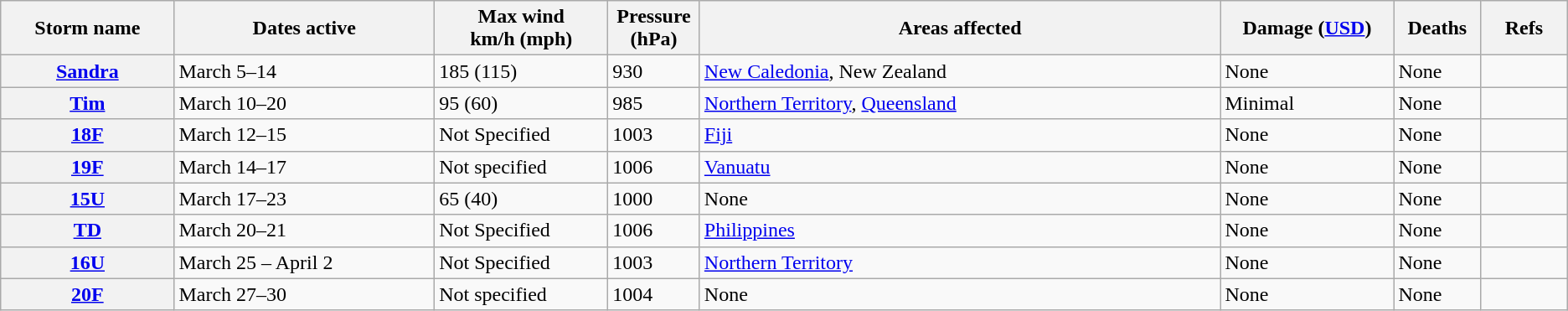<table class="wikitable sortable">
<tr>
<th width="10%"><strong>Storm name</strong></th>
<th width="15%"><strong>Dates active</strong></th>
<th width="10%"><strong>Max wind<br>km/h (mph)</strong></th>
<th width="5%">Pressure<br>(hPa)</th>
<th width="30%"><strong>Areas affected</strong></th>
<th width="10%"><strong>Damage (<a href='#'>USD</a>)</strong></th>
<th width="5%"><strong>Deaths</strong></th>
<th width="5%"><strong>Refs</strong></th>
</tr>
<tr>
<th><a href='#'>Sandra</a></th>
<td>March 5–14</td>
<td>185 (115)</td>
<td>930</td>
<td><a href='#'>New Caledonia</a>, New Zealand</td>
<td>None</td>
<td>None</td>
<td></td>
</tr>
<tr>
<th><a href='#'>Tim</a></th>
<td>March 10–20</td>
<td>95 (60)</td>
<td>985</td>
<td><a href='#'>Northern Territory</a>, <a href='#'>Queensland</a></td>
<td>Minimal</td>
<td>None</td>
<td></td>
</tr>
<tr>
<th><a href='#'>18F</a></th>
<td>March 12–15</td>
<td>Not Specified</td>
<td>1003</td>
<td><a href='#'>Fiji</a></td>
<td>None</td>
<td>None</td>
<td></td>
</tr>
<tr>
<th><a href='#'>19F</a></th>
<td>March 14–17</td>
<td>Not specified</td>
<td>1006</td>
<td><a href='#'>Vanuatu</a></td>
<td>None</td>
<td>None</td>
<td></td>
</tr>
<tr>
<th><a href='#'>15U</a></th>
<td>March 17–23</td>
<td>65 (40)</td>
<td>1000</td>
<td>None</td>
<td>None</td>
<td>None</td>
<td></td>
</tr>
<tr>
<th><a href='#'>TD</a></th>
<td>March 20–21</td>
<td>Not Specified</td>
<td>1006</td>
<td><a href='#'>Philippines</a></td>
<td>None</td>
<td>None</td>
<td></td>
</tr>
<tr>
<th><a href='#'>16U</a></th>
<td>March 25 – April 2</td>
<td>Not Specified</td>
<td>1003</td>
<td><a href='#'>Northern Territory</a></td>
<td>None</td>
<td>None</td>
<td></td>
</tr>
<tr>
<th><a href='#'>20F</a></th>
<td>March 27–30</td>
<td>Not specified</td>
<td>1004</td>
<td>None</td>
<td>None</td>
<td>None</td>
<td></td>
</tr>
</table>
